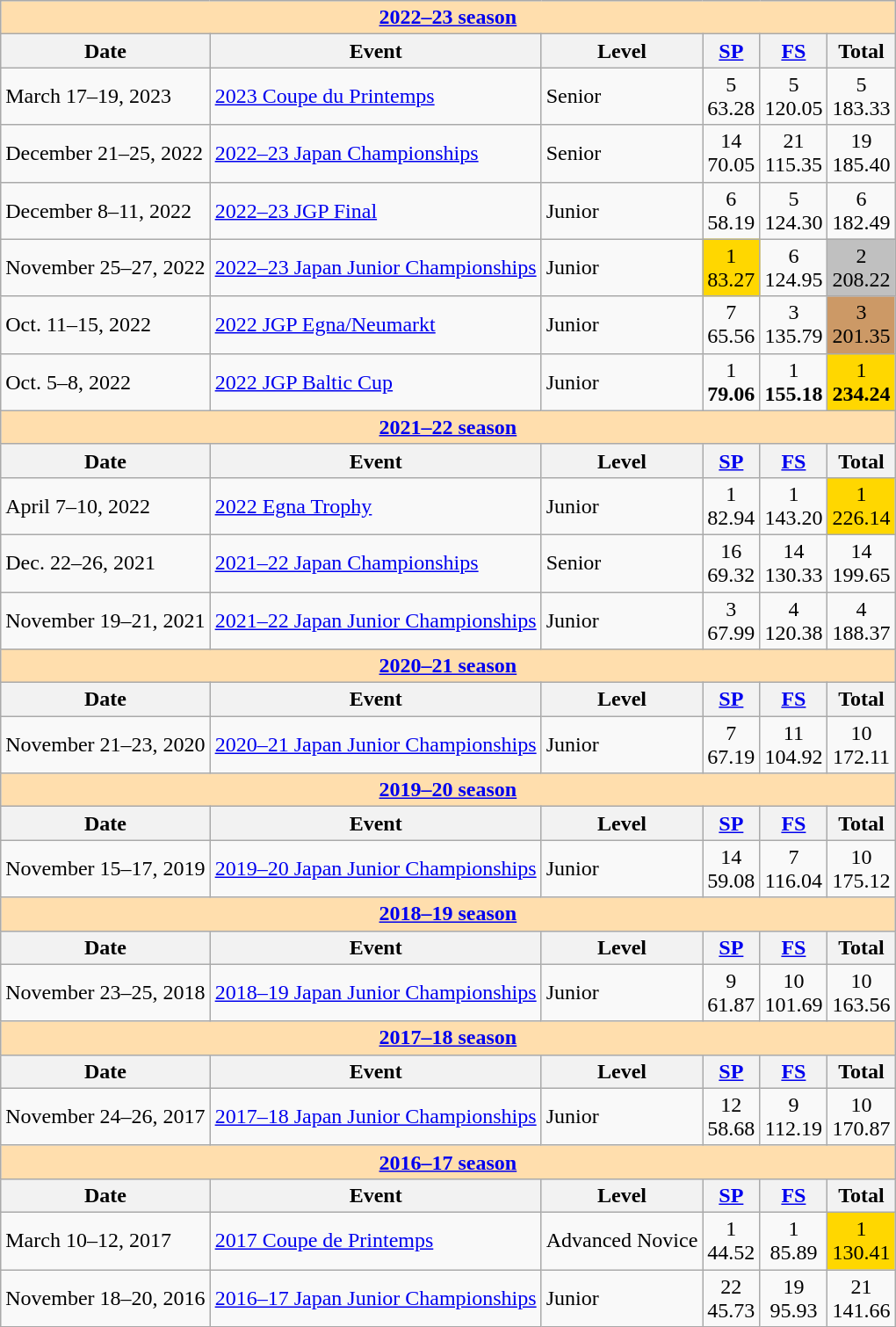<table class="wikitable">
<tr>
<th style="background-color: #ffdead; " colspan=6 align=center><a href='#'>2022–23 season</a></th>
</tr>
<tr>
<th>Date</th>
<th>Event</th>
<th>Level</th>
<th><a href='#'>SP</a></th>
<th><a href='#'>FS</a></th>
<th>Total</th>
</tr>
<tr>
<td>March 17–19, 2023</td>
<td><a href='#'>2023 Coupe du Printemps</a></td>
<td>Senior</td>
<td align=center>5 <br> 63.28</td>
<td align=center>5 <br> 120.05</td>
<td align=center>5 <br> 183.33</td>
</tr>
<tr>
<td>December 21–25, 2022</td>
<td><a href='#'>2022–23 Japan Championships</a></td>
<td>Senior</td>
<td align=center>14 <br> 70.05</td>
<td align=center>21 <br> 115.35</td>
<td align=center>19 <br> 185.40</td>
</tr>
<tr>
<td>December 8–11, 2022</td>
<td><a href='#'>2022–23 JGP Final</a></td>
<td>Junior</td>
<td align=center>6 <br> 58.19</td>
<td align=center>5 <br> 124.30</td>
<td align=center>6 <br> 182.49</td>
</tr>
<tr>
<td>November 25–27, 2022</td>
<td><a href='#'>2022–23 Japan Junior Championships</a></td>
<td>Junior</td>
<td align=center bgcolor=gold>1 <br> 83.27</td>
<td align=center>6 <br> 124.95</td>
<td align=center bgcolor=silver>2 <br> 208.22</td>
</tr>
<tr>
<td>Oct. 11–15, 2022</td>
<td><a href='#'>2022 JGP Egna/Neumarkt</a></td>
<td>Junior</td>
<td align=center>7 <br> 65.56</td>
<td align=center>3 <br> 135.79</td>
<td align=center bgcolor=cc9966>3 <br> 201.35</td>
</tr>
<tr>
<td>Oct. 5–8, 2022</td>
<td><a href='#'>2022 JGP Baltic Cup</a></td>
<td>Junior</td>
<td align=center>1 <br> <strong>79.06</strong></td>
<td align=center>1 <br> <strong>155.18</strong></td>
<td align=center bgcolor=gold>1 <br> <strong>234.24</strong></td>
</tr>
<tr>
<th style="background-color: #ffdead; " colspan=6 align=center><a href='#'>2021–22 season</a></th>
</tr>
<tr>
<th>Date</th>
<th>Event</th>
<th>Level</th>
<th><a href='#'>SP</a></th>
<th><a href='#'>FS</a></th>
<th>Total</th>
</tr>
<tr>
<td>April 7–10, 2022</td>
<td><a href='#'>2022 Egna Trophy</a></td>
<td>Junior</td>
<td align=center>1 <br> 82.94</td>
<td align=center>1 <br> 143.20</td>
<td align=center bgcolor=gold>1 <br> 226.14</td>
</tr>
<tr>
<td>Dec. 22–26, 2021</td>
<td><a href='#'>2021–22 Japan Championships</a></td>
<td>Senior</td>
<td align=center>16 <br> 69.32</td>
<td align=center>14 <br> 130.33</td>
<td align=center>14 <br> 199.65</td>
</tr>
<tr>
<td>November 19–21, 2021</td>
<td><a href='#'>2021–22 Japan Junior Championships</a></td>
<td>Junior</td>
<td align=center>3 <br> 67.99</td>
<td align=center>4 <br> 120.38</td>
<td align=center>4 <br> 188.37</td>
</tr>
<tr>
<td style="background-color: #ffdead; " colspan=7 align=center><a href='#'><strong>2020–21 season</strong></a></td>
</tr>
<tr>
<th>Date</th>
<th>Event</th>
<th>Level</th>
<th><a href='#'>SP</a></th>
<th><a href='#'>FS</a></th>
<th>Total</th>
</tr>
<tr>
<td>November 21–23, 2020</td>
<td><a href='#'>2020–21 Japan Junior Championships</a></td>
<td>Junior</td>
<td align=center>7 <br> 67.19</td>
<td align=center>11 <br> 104.92</td>
<td align=center>10 <br> 172.11</td>
</tr>
<tr>
<td style="background-color: #ffdead; " colspan=7 align=center><a href='#'><strong>2019–20 season</strong></a></td>
</tr>
<tr>
<th>Date</th>
<th>Event</th>
<th>Level</th>
<th><a href='#'>SP</a></th>
<th><a href='#'>FS</a></th>
<th>Total</th>
</tr>
<tr>
<td>November 15–17, 2019</td>
<td><a href='#'>2019–20 Japan Junior Championships</a></td>
<td>Junior</td>
<td align=center>14 <br> 59.08</td>
<td align=center>7 <br> 116.04</td>
<td align=center>10 <br> 175.12</td>
</tr>
<tr>
<td style="background-color: #ffdead; " colspan=7 align=center><a href='#'><strong>2018–19 season</strong></a></td>
</tr>
<tr>
<th>Date</th>
<th>Event</th>
<th>Level</th>
<th><a href='#'>SP</a></th>
<th><a href='#'>FS</a></th>
<th>Total</th>
</tr>
<tr>
<td>November 23–25, 2018</td>
<td><a href='#'>2018–19 Japan Junior Championships</a></td>
<td>Junior</td>
<td align=center>9 <br> 61.87</td>
<td align=center>10 <br> 101.69</td>
<td align=center>10 <br> 163.56</td>
</tr>
<tr>
<td style="background-color: #ffdead; " colspan=7 align=center><a href='#'><strong>2017–18 season</strong></a></td>
</tr>
<tr>
<th>Date</th>
<th>Event</th>
<th>Level</th>
<th><a href='#'>SP</a></th>
<th><a href='#'>FS</a></th>
<th>Total</th>
</tr>
<tr>
<td>November 24–26, 2017</td>
<td><a href='#'>2017–18 Japan Junior Championships</a></td>
<td>Junior</td>
<td align=center>12 <br> 58.68</td>
<td align=center>9 <br> 112.19</td>
<td align=center>10 <br> 170.87</td>
</tr>
<tr>
<td style="background-color: #ffdead; " colspan=7 align=center><a href='#'><strong>2016–17 season</strong></a></td>
</tr>
<tr>
<th>Date</th>
<th>Event</th>
<th>Level</th>
<th><a href='#'>SP</a></th>
<th><a href='#'>FS</a></th>
<th>Total</th>
</tr>
<tr>
<td>March 10–12, 2017</td>
<td><a href='#'>2017 Coupe de Printemps</a></td>
<td>Advanced Novice</td>
<td align=center>1 <br> 44.52</td>
<td align=center>1 <br> 85.89</td>
<td align=center bgcolor=gold>1 <br> 130.41</td>
</tr>
<tr>
<td>November 18–20, 2016</td>
<td><a href='#'>2016–17 Japan Junior Championships</a></td>
<td>Junior</td>
<td align=center>22 <br> 45.73</td>
<td align=center>19 <br> 95.93</td>
<td align=center>21 <br> 141.66</td>
</tr>
</table>
